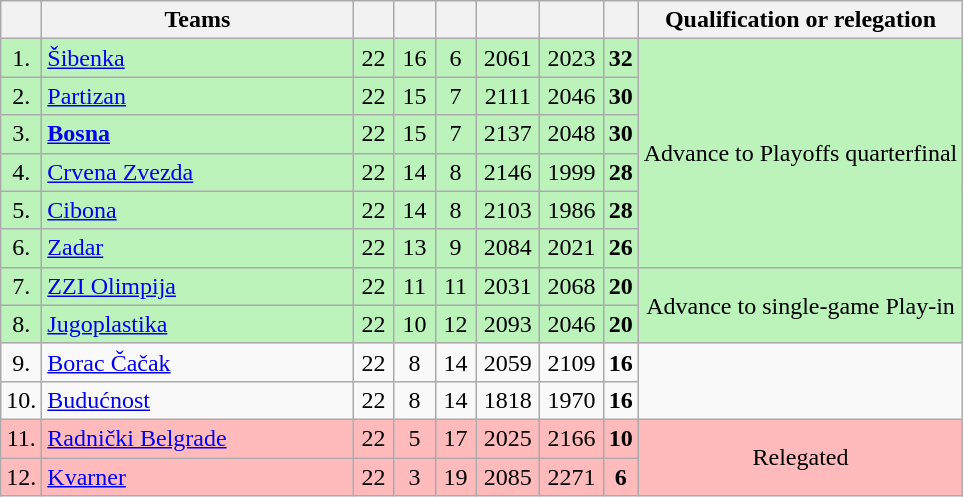<table class="wikitable" style="text-align: center;">
<tr>
<th width=20></th>
<th width=200>Teams</th>
<th width="20"></th>
<th width="20"></th>
<th width="20"></th>
<th width="35"></th>
<th width="35"></th>
<th></th>
<th>Qualification or relegation</th>
</tr>
<tr align=center style="background:#BBF3BB">
<td>1.</td>
<td style="text-align:left;"><a href='#'>Šibenka</a></td>
<td>22</td>
<td>16</td>
<td>6</td>
<td>2061</td>
<td>2023</td>
<td><strong>32</strong></td>
<td rowspan="6">Advance to Playoffs quarterfinal</td>
</tr>
<tr align=center style="background:#BBF3BB">
<td>2.</td>
<td style="text-align:left;"><a href='#'>Partizan</a></td>
<td>22</td>
<td>15</td>
<td>7</td>
<td>2111</td>
<td>2046</td>
<td><strong>30</strong></td>
</tr>
<tr align=center style="background:#BBF3BB">
<td>3.</td>
<td style="text-align:left;"><strong><a href='#'>Bosna</a></strong></td>
<td>22</td>
<td>15</td>
<td>7</td>
<td>2137</td>
<td>2048</td>
<td><strong>30</strong></td>
</tr>
<tr align=center style="background:#BBF3BB">
<td>4.</td>
<td style="text-align:left;"><a href='#'>Crvena Zvezda</a></td>
<td>22</td>
<td>14</td>
<td>8</td>
<td>2146</td>
<td>1999</td>
<td><strong>28</strong></td>
</tr>
<tr align=center style="background:#BBF3BB">
<td>5.</td>
<td style="text-align:left;"><a href='#'>Cibona</a></td>
<td>22</td>
<td>14</td>
<td>8</td>
<td>2103</td>
<td>1986</td>
<td><strong>28</strong></td>
</tr>
<tr align=center style="background:#BBF3BB">
<td>6.</td>
<td style="text-align:left;"><a href='#'>Zadar</a></td>
<td>22</td>
<td>13</td>
<td>9</td>
<td>2084</td>
<td>2021</td>
<td><strong>26</strong></td>
</tr>
<tr align=center style="background:#BBF3BB">
<td>7.</td>
<td style="text-align:left;"><a href='#'>ZZI Olimpija</a></td>
<td>22</td>
<td>11</td>
<td>11</td>
<td>2031</td>
<td>2068</td>
<td><strong>20</strong></td>
<td rowspan="2">Advance to single-game Play-in</td>
</tr>
<tr align=center style="background:#BBF3BB">
<td>8.</td>
<td style="text-align:left;"><a href='#'>Jugoplastika</a></td>
<td>22</td>
<td>10</td>
<td>12</td>
<td>2093</td>
<td>2046</td>
<td><strong>20</strong></td>
</tr>
<tr align=center>
<td>9.</td>
<td style="text-align:left;"><a href='#'>Borac Čačak</a></td>
<td>22</td>
<td>8</td>
<td>14</td>
<td>2059</td>
<td>2109</td>
<td><strong>16</strong></td>
</tr>
<tr align=center>
<td>10.</td>
<td style="text-align:left;"><a href='#'>Budućnost</a></td>
<td>22</td>
<td>8</td>
<td>14</td>
<td>1818</td>
<td>1970</td>
<td><strong>16</strong></td>
</tr>
<tr align=center style="background:#FFBBBB">
<td>11.</td>
<td style="text-align:left;"><a href='#'>Radnički Belgrade</a></td>
<td>22</td>
<td>5</td>
<td>17</td>
<td>2025</td>
<td>2166</td>
<td><strong>10</strong></td>
<td rowspan="2">Relegated</td>
</tr>
<tr align=center style="background:#FFBBBB">
<td>12.</td>
<td style="text-align:left;"><a href='#'>Kvarner</a></td>
<td>22</td>
<td>3</td>
<td>19</td>
<td>2085</td>
<td>2271</td>
<td><strong>6</strong></td>
</tr>
</table>
